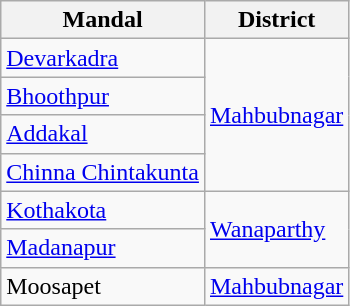<table class="wikitable sortable static-row-numbers static-row-header-hash">
<tr>
<th>Mandal</th>
<th>District</th>
</tr>
<tr>
<td><a href='#'>Devarkadra</a></td>
<td rowspan=4><a href='#'>Mahbubnagar</a></td>
</tr>
<tr>
<td><a href='#'>Bhoothpur</a></td>
</tr>
<tr>
<td><a href='#'>Addakal</a></td>
</tr>
<tr>
<td><a href='#'>Chinna Chintakunta</a></td>
</tr>
<tr>
<td><a href='#'>Kothakota</a></td>
<td rowspan=2><a href='#'>Wanaparthy</a></td>
</tr>
<tr>
<td><a href='#'>Madanapur</a></td>
</tr>
<tr>
<td>Moosapet</td>
<td><a href='#'>Mahbubnagar</a></td>
</tr>
</table>
